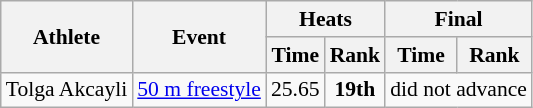<table class=wikitable style="font-size:90%">
<tr>
<th rowspan="2">Athlete</th>
<th rowspan="2">Event</th>
<th colspan="2">Heats</th>
<th colspan="2">Final</th>
</tr>
<tr>
<th>Time</th>
<th>Rank</th>
<th>Time</th>
<th>Rank</th>
</tr>
<tr>
<td>Tolga Akcayli</td>
<td><a href='#'>50 m freestyle</a></td>
<td align=center>25.65</td>
<td align=center><strong>19th</strong></td>
<td align=center colspan=2>did not advance</td>
</tr>
</table>
